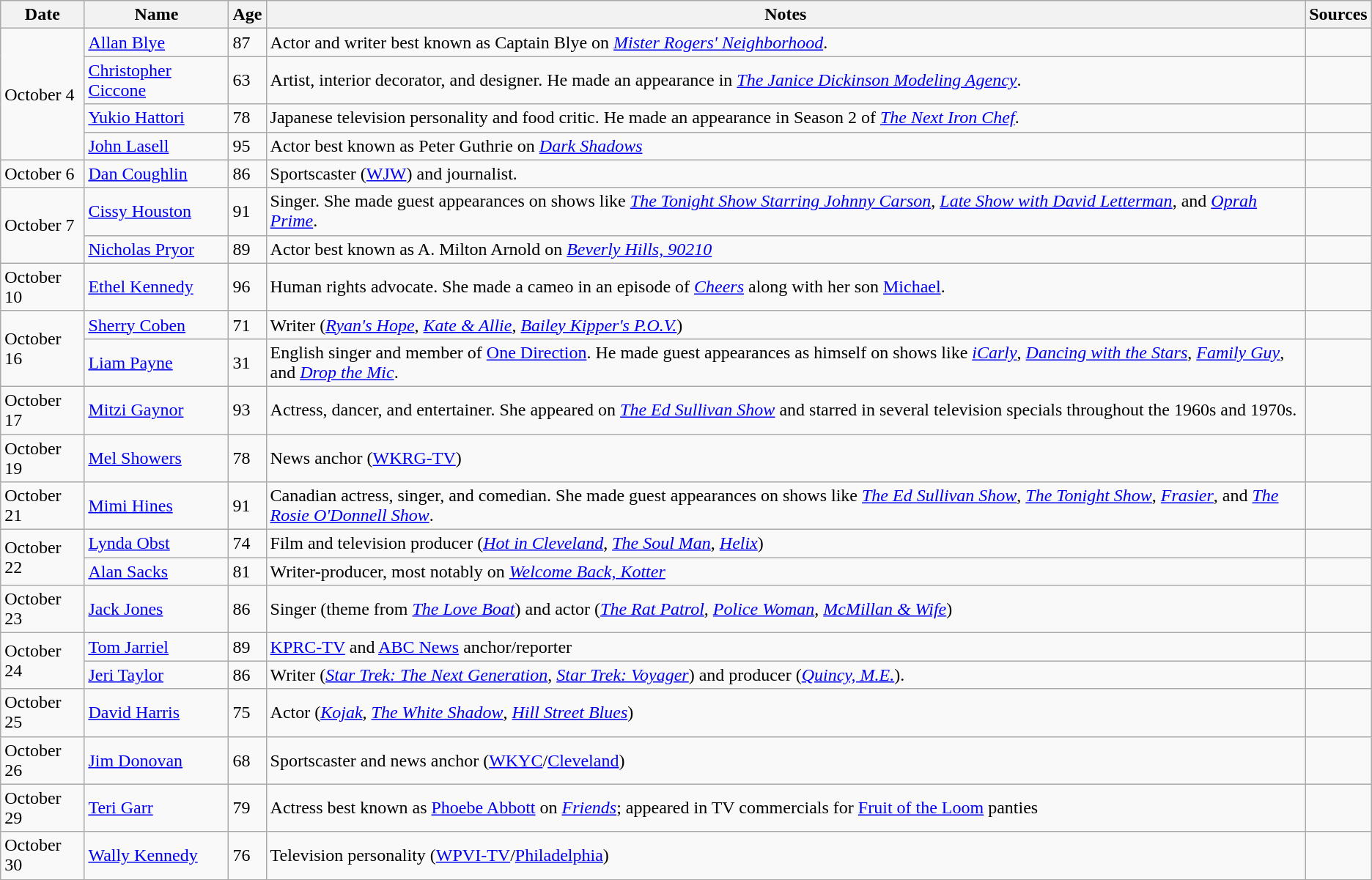<table class="wikitable sortable">
<tr>
<th>Date</th>
<th>Name</th>
<th>Age</th>
<th>Notes</th>
<th>Sources</th>
</tr>
<tr>
<td rowspan="4">October 4</td>
<td><a href='#'>Allan Blye</a></td>
<td>87</td>
<td>Actor and writer best known as Captain Blye on <em><a href='#'>Mister Rogers' Neighborhood</a></em>.</td>
<td></td>
</tr>
<tr>
<td><a href='#'>Christopher Ciccone</a></td>
<td>63</td>
<td>Artist, interior decorator, and designer. He made an appearance in <em><a href='#'>The Janice Dickinson Modeling Agency</a></em>.</td>
<td></td>
</tr>
<tr>
<td><a href='#'>Yukio Hattori</a></td>
<td>78</td>
<td>Japanese television personality and food critic. He made an appearance in Season 2 of <em><a href='#'>The Next Iron Chef</a></em>.</td>
<td></td>
</tr>
<tr>
<td><a href='#'>John Lasell</a></td>
<td>95</td>
<td>Actor best known as Peter Guthrie on <em><a href='#'>Dark Shadows</a></em></td>
<td></td>
</tr>
<tr>
<td>October 6</td>
<td><a href='#'>Dan Coughlin</a></td>
<td>86</td>
<td>Sportscaster (<a href='#'>WJW</a>) and journalist.</td>
<td></td>
</tr>
<tr>
<td rowspan="2">October 7</td>
<td><a href='#'>Cissy Houston</a></td>
<td>91</td>
<td>Singer. She made guest appearances on shows like <em><a href='#'>The Tonight Show Starring Johnny Carson</a></em>, <em><a href='#'>Late Show with David Letterman</a></em>, and <em><a href='#'>Oprah Prime</a></em>.</td>
<td></td>
</tr>
<tr>
<td><a href='#'>Nicholas Pryor</a></td>
<td>89</td>
<td>Actor best known as A. Milton Arnold on <em><a href='#'>Beverly Hills, 90210</a></em></td>
<td></td>
</tr>
<tr>
<td>October 10</td>
<td><a href='#'>Ethel Kennedy</a></td>
<td>96</td>
<td>Human rights advocate. She made a cameo in an episode of <em><a href='#'>Cheers</a></em> along with her son <a href='#'>Michael</a>.</td>
<td></td>
</tr>
<tr>
<td rowspan="2">October 16</td>
<td><a href='#'>Sherry Coben</a></td>
<td>71</td>
<td>Writer (<em><a href='#'>Ryan's Hope</a></em>, <em><a href='#'>Kate & Allie</a></em>, <em><a href='#'>Bailey Kipper's P.O.V.</a></em>)</td>
<td></td>
</tr>
<tr>
<td><a href='#'>Liam Payne</a></td>
<td>31</td>
<td>English singer and member of <a href='#'>One Direction</a>. He made guest appearances as himself on shows like <em><a href='#'>iCarly</a></em>, <em><a href='#'>Dancing with the Stars</a></em>, <em><a href='#'>Family Guy</a></em>, and <em><a href='#'>Drop the Mic</a></em>.</td>
<td></td>
</tr>
<tr>
<td>October 17</td>
<td><a href='#'>Mitzi Gaynor</a></td>
<td>93</td>
<td>Actress, dancer, and entertainer. She appeared on <em><a href='#'>The Ed Sullivan Show</a></em> and starred in several television specials throughout the 1960s and 1970s.</td>
<td></td>
</tr>
<tr>
<td>October 19</td>
<td><a href='#'>Mel Showers</a></td>
<td>78</td>
<td>News anchor (<a href='#'>WKRG-TV</a>)</td>
<td></td>
</tr>
<tr>
<td>October 21</td>
<td><a href='#'>Mimi Hines</a></td>
<td>91</td>
<td>Canadian actress, singer, and comedian. She made guest appearances on shows like <em><a href='#'>The Ed Sullivan Show</a></em>, <em><a href='#'>The Tonight Show</a></em>, <em><a href='#'>Frasier</a></em>, and <em><a href='#'>The Rosie O'Donnell Show</a></em>.</td>
<td></td>
</tr>
<tr>
<td rowspan="2">October 22</td>
<td><a href='#'>Lynda Obst</a></td>
<td>74</td>
<td>Film and television producer (<em><a href='#'>Hot in Cleveland</a></em>, <em><a href='#'>The Soul Man</a></em>, <em><a href='#'>Helix</a></em>)</td>
<td></td>
</tr>
<tr>
<td><a href='#'>Alan Sacks</a></td>
<td>81</td>
<td>Writer-producer, most notably on <em><a href='#'>Welcome Back, Kotter</a></em></td>
<td></td>
</tr>
<tr>
<td>October 23</td>
<td><a href='#'>Jack Jones</a></td>
<td>86</td>
<td>Singer (theme from <em><a href='#'>The Love Boat</a></em>) and actor (<em><a href='#'>The Rat Patrol</a></em>, <em><a href='#'>Police Woman</a></em>, <em><a href='#'>McMillan & Wife</a></em>)</td>
<td></td>
</tr>
<tr>
<td rowspan="2">October 24</td>
<td><a href='#'>Tom Jarriel</a></td>
<td>89</td>
<td><a href='#'>KPRC-TV</a> and <a href='#'>ABC News</a> anchor/reporter</td>
<td></td>
</tr>
<tr>
<td><a href='#'>Jeri Taylor</a></td>
<td>86</td>
<td>Writer (<em><a href='#'>Star Trek: The Next Generation</a></em>, <em><a href='#'>Star Trek: Voyager</a></em>) and producer (<em><a href='#'>Quincy, M.E.</a></em>).</td>
<td></td>
</tr>
<tr>
<td>October 25</td>
<td><a href='#'>David Harris</a></td>
<td>75</td>
<td>Actor (<em><a href='#'>Kojak</a></em>, <em><a href='#'>The White Shadow</a></em>, <em><a href='#'>Hill Street Blues</a></em>)</td>
<td></td>
</tr>
<tr>
<td>October 26</td>
<td><a href='#'>Jim Donovan</a></td>
<td>68</td>
<td>Sportscaster and news anchor (<a href='#'>WKYC</a>/<a href='#'>Cleveland</a>)</td>
<td></td>
</tr>
<tr>
<td>October 29</td>
<td><a href='#'>Teri Garr</a></td>
<td>79</td>
<td>Actress best known as <a href='#'>Phoebe Abbott</a> on <em><a href='#'>Friends</a></em>; appeared in TV commercials for <a href='#'>Fruit of the Loom</a> panties</td>
<td></td>
</tr>
<tr>
<td>October 30</td>
<td><a href='#'>Wally Kennedy</a></td>
<td>76</td>
<td>Television personality (<a href='#'>WPVI-TV</a>/<a href='#'>Philadelphia</a>)</td>
<td></td>
</tr>
</table>
